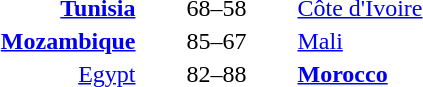<table style="text-align:center">
<tr>
<th width=200></th>
<th width=100></th>
<th width=200></th>
</tr>
<tr>
<td align=right><strong><a href='#'>Tunisia</a></strong> </td>
<td align=center>68–58</td>
<td align=left> <a href='#'>Côte d'Ivoire</a></td>
</tr>
<tr>
<td align=right><strong><a href='#'>Mozambique</a></strong> </td>
<td align=center>85–67</td>
<td align=left> <a href='#'>Mali</a></td>
</tr>
<tr>
<td align=right><a href='#'>Egypt</a> </td>
<td align=center>82–88</td>
<td align=left> <strong><a href='#'>Morocco</a></strong></td>
</tr>
</table>
